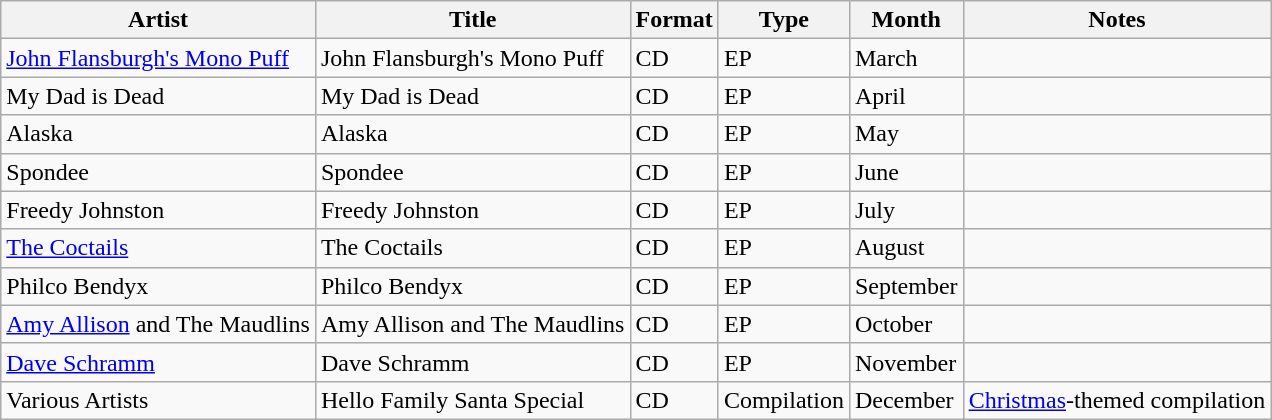<table class="wikitable">
<tr>
<th>Artist</th>
<th>Title</th>
<th>Format</th>
<th>Type</th>
<th>Month</th>
<th>Notes</th>
</tr>
<tr>
<td><a href='#'>John Flansburgh's Mono Puff</a></td>
<td>John Flansburgh's Mono Puff</td>
<td>CD</td>
<td>EP</td>
<td>March</td>
<td></td>
</tr>
<tr>
<td>My Dad is Dead</td>
<td>My Dad is Dead</td>
<td>CD</td>
<td>EP</td>
<td>April</td>
<td></td>
</tr>
<tr>
<td>Alaska</td>
<td>Alaska</td>
<td>CD</td>
<td>EP</td>
<td>May</td>
<td></td>
</tr>
<tr>
<td>Spondee</td>
<td>Spondee</td>
<td>CD</td>
<td>EP</td>
<td>June</td>
<td></td>
</tr>
<tr>
<td>Freedy Johnston</td>
<td>Freedy Johnston</td>
<td>CD</td>
<td>EP</td>
<td>July</td>
<td></td>
</tr>
<tr>
<td><a href='#'>The Coctails</a></td>
<td>The Coctails</td>
<td>CD</td>
<td>EP</td>
<td>August</td>
<td></td>
</tr>
<tr>
<td>Philco Bendyx</td>
<td>Philco Bendyx</td>
<td>CD</td>
<td>EP</td>
<td>September</td>
<td></td>
</tr>
<tr>
<td><a href='#'>Amy Allison</a> and The Maudlins</td>
<td>Amy Allison and The Maudlins</td>
<td>CD</td>
<td>EP</td>
<td>October</td>
<td></td>
</tr>
<tr>
<td><a href='#'>Dave Schramm</a></td>
<td>Dave Schramm</td>
<td>CD</td>
<td>EP</td>
<td>November</td>
<td></td>
</tr>
<tr>
<td>Various Artists</td>
<td>Hello Family Santa Special</td>
<td>CD</td>
<td>Compilation</td>
<td>December</td>
<td><a href='#'>Christmas</a>-themed compilation</td>
</tr>
</table>
